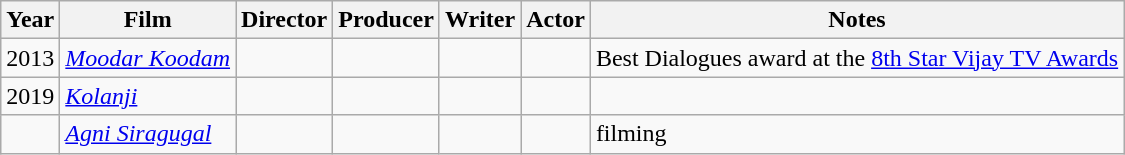<table class="wikitable sortable">
<tr>
<th>Year</th>
<th>Film</th>
<th>Director</th>
<th>Producer</th>
<th>Writer</th>
<th>Actor</th>
<th>Notes</th>
</tr>
<tr>
<td>2013</td>
<td><em><a href='#'>Moodar Koodam</a></em></td>
<td></td>
<td></td>
<td></td>
<td></td>
<td>Best Dialogues award at the <a href='#'>8th Star Vijay TV Awards</a></td>
</tr>
<tr>
<td>2019</td>
<td><em><a href='#'>Kolanji</a></em></td>
<td></td>
<td></td>
<td></td>
<td></td>
<td></td>
</tr>
<tr>
<td></td>
<td><em><a href='#'>Agni Siragugal</a></em></td>
<td></td>
<td></td>
<td></td>
<td></td>
<td>filming</td>
</tr>
</table>
